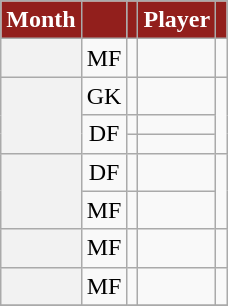<table class="wikitable sortable" style="text-align:center;">
<tr>
<th style="background:#921f1c; color:#fff;">Month</th>
<th style="background:#921f1c; color:#fff;"></th>
<th style="background:#921f1c; color:#fff;"></th>
<th style="background:#921f1c; color:#fff;">Player</th>
<th style="background:#921f1c; color:#fff;"></th>
</tr>
<tr>
<th></th>
<td>MF</td>
<td></td>
<td align="left"></td>
<td></td>
</tr>
<tr>
<th rowspan="3"></th>
<td>GK</td>
<td></td>
<td align="left"></td>
<td rowspan="3"></td>
</tr>
<tr>
<td rowspan="2">DF</td>
<td></td>
<td align="left"></td>
</tr>
<tr>
<td></td>
<td align="left"></td>
</tr>
<tr>
<th rowspan="2"></th>
<td>DF</td>
<td></td>
<td align="left"></td>
<td rowspan="2"></td>
</tr>
<tr>
<td>MF</td>
<td></td>
<td align="left"></td>
</tr>
<tr>
<th></th>
<td>MF</td>
<td></td>
<td align="left"></td>
<td></td>
</tr>
<tr>
<th></th>
<td>MF</td>
<td></td>
<td align="left"></td>
<td></td>
</tr>
<tr>
</tr>
</table>
